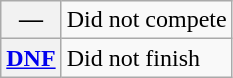<table class="wikitable">
<tr>
<th scope="row">—</th>
<td>Did not compete</td>
</tr>
<tr>
<th scope="row"><a href='#'>DNF</a></th>
<td>Did not finish</td>
</tr>
</table>
